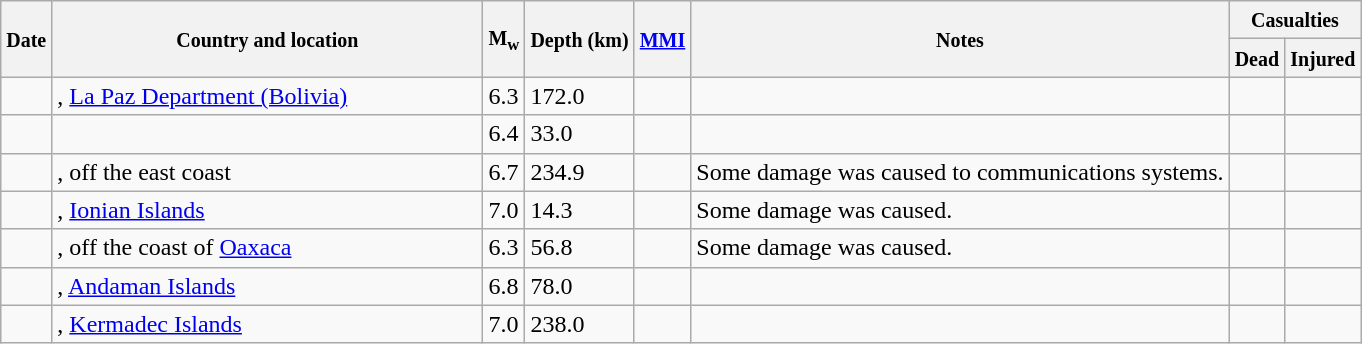<table class="wikitable sortable sort-under" style="border:1px black; margin-left:1em;">
<tr>
<th rowspan="2"><small>Date</small></th>
<th rowspan="2" style="width: 280px"><small>Country and location</small></th>
<th rowspan="2"><small>M<sub>w</sub></small></th>
<th rowspan="2"><small>Depth (km)</small></th>
<th rowspan="2"><small><a href='#'>MMI</a></small></th>
<th rowspan="2" class="unsortable"><small>Notes</small></th>
<th colspan="2"><small>Casualties</small></th>
</tr>
<tr>
<th><small>Dead</small></th>
<th><small>Injured</small></th>
</tr>
<tr>
<td></td>
<td>, <a href='#'>La Paz Department (Bolivia)</a></td>
<td>6.3</td>
<td>172.0</td>
<td></td>
<td></td>
<td></td>
<td></td>
</tr>
<tr>
<td></td>
<td></td>
<td>6.4</td>
<td>33.0</td>
<td></td>
<td></td>
<td></td>
<td></td>
</tr>
<tr>
<td></td>
<td>, off the east coast</td>
<td>6.7</td>
<td>234.9</td>
<td></td>
<td>Some damage was caused to communications systems.</td>
<td></td>
<td></td>
</tr>
<tr>
<td></td>
<td>, <a href='#'>Ionian Islands</a></td>
<td>7.0</td>
<td>14.3</td>
<td></td>
<td>Some damage was caused.</td>
<td></td>
<td></td>
</tr>
<tr>
<td></td>
<td>, off the coast of <a href='#'>Oaxaca</a></td>
<td>6.3</td>
<td>56.8</td>
<td></td>
<td>Some damage was caused.</td>
<td></td>
<td></td>
</tr>
<tr>
<td></td>
<td>, <a href='#'>Andaman Islands</a></td>
<td>6.8</td>
<td>78.0</td>
<td></td>
<td></td>
<td></td>
<td></td>
</tr>
<tr>
<td></td>
<td>, <a href='#'>Kermadec Islands</a></td>
<td>7.0</td>
<td>238.0</td>
<td></td>
<td></td>
<td></td>
<td></td>
</tr>
</table>
